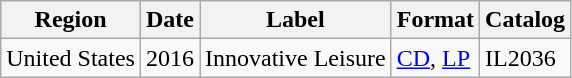<table class="wikitable">
<tr>
<th>Region</th>
<th>Date</th>
<th>Label</th>
<th>Format</th>
<th>Catalog</th>
</tr>
<tr>
<td>United States</td>
<td>2016</td>
<td>Innovative Leisure</td>
<td><a href='#'>CD</a>, <a href='#'>LP</a></td>
<td>IL2036</td>
</tr>
</table>
